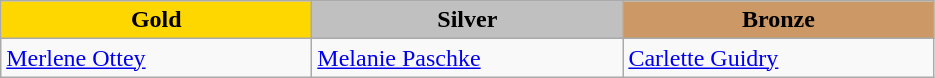<table class="wikitable" style="text-align:left">
<tr align="center">
<td width=200 bgcolor=gold><strong>Gold</strong></td>
<td width=200 bgcolor=silver><strong>Silver</strong></td>
<td width=200 bgcolor=CC9966><strong>Bronze</strong></td>
</tr>
<tr>
<td><a href='#'>Merlene Ottey</a><br><em></em></td>
<td><a href='#'>Melanie Paschke</a><br><em></em></td>
<td><a href='#'>Carlette Guidry</a><br><em></em></td>
</tr>
</table>
